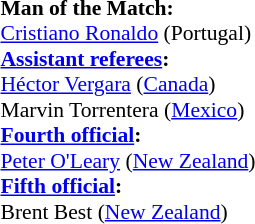<table width=50% style="font-size: 90%">
<tr>
<td><br><strong>Man of the Match:</strong>
<br><a href='#'>Cristiano Ronaldo</a> (Portugal)<br><strong><a href='#'>Assistant referees</a>:</strong>
<br><a href='#'>Héctor Vergara</a> (<a href='#'>Canada</a>)
<br>Marvin Torrentera (<a href='#'>Mexico</a>)
<br><strong><a href='#'>Fourth official</a>:</strong>
<br><a href='#'>Peter O'Leary</a> (<a href='#'>New Zealand</a>)
<br><strong><a href='#'>Fifth official</a>:</strong>
<br>Brent Best (<a href='#'>New Zealand</a>)</td>
</tr>
</table>
